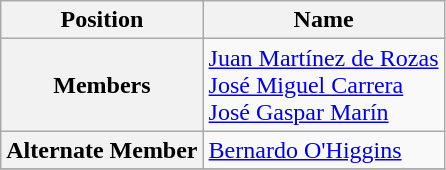<table class="wikitable">
<tr>
<th scope="col">Position</th>
<th scope="col">Name</th>
</tr>
<tr>
<th scope="row">Members</th>
<td><a href='#'>Juan Martínez de Rozas</a><br><a href='#'>José Miguel Carrera</a><br><a href='#'>José Gaspar Marín</a></td>
</tr>
<tr>
<th scope="row">Alternate Member</th>
<td><a href='#'>Bernardo O'Higgins</a></td>
</tr>
<tr>
</tr>
</table>
